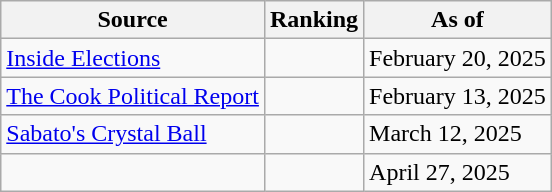<table class="wikitable">
<tr>
<th>Source</th>
<th>Ranking</th>
<th>As of</th>
</tr>
<tr>
<td align="left"><a href='#'>Inside Elections</a></td>
<td></td>
<td>February 20, 2025</td>
</tr>
<tr>
<td align="left"><a href='#'>The Cook Political Report</a></td>
<td></td>
<td>February 13, 2025</td>
</tr>
<tr>
<td align="left"><a href='#'>Sabato's Crystal Ball</a></td>
<td></td>
<td>March 12, 2025</td>
</tr>
<tr>
<td></td>
<td></td>
<td>April 27, 2025</td>
</tr>
</table>
